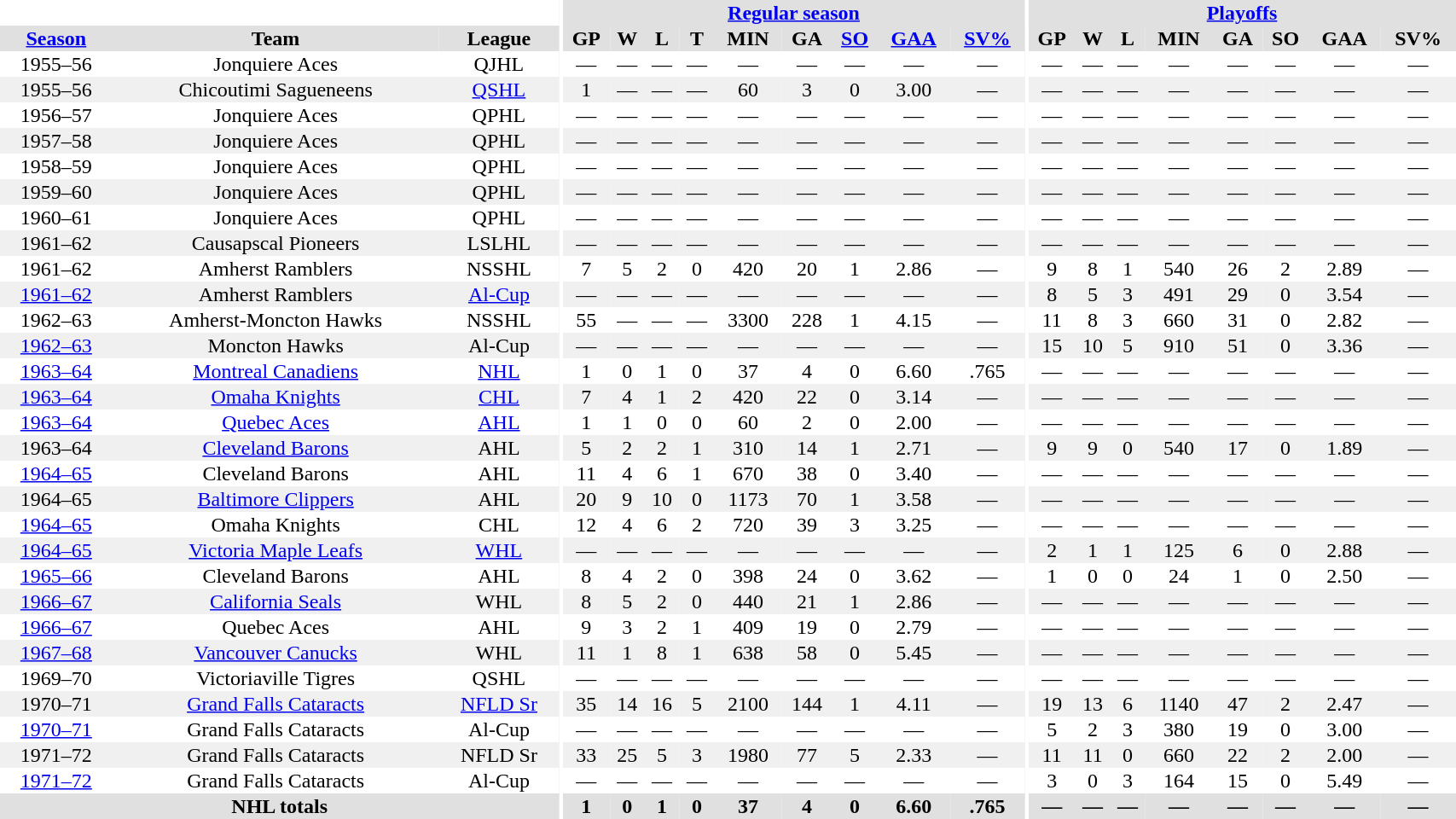<table border="0" cellpadding="1" cellspacing="0" style="width:90%; text-align:center;">
<tr bgcolor="#e0e0e0">
<th colspan="3" bgcolor="#ffffff"></th>
<th rowspan="99" bgcolor="#ffffff"></th>
<th colspan="9" bgcolor="#e0e0e0"><a href='#'>Regular season</a></th>
<th rowspan="99" bgcolor="#ffffff"></th>
<th colspan="8" bgcolor="#e0e0e0"><a href='#'>Playoffs</a></th>
</tr>
<tr bgcolor="#e0e0e0">
<th><a href='#'>Season</a></th>
<th>Team</th>
<th>League</th>
<th>GP</th>
<th>W</th>
<th>L</th>
<th>T</th>
<th>MIN</th>
<th>GA</th>
<th><a href='#'>SO</a></th>
<th><a href='#'>GAA</a></th>
<th><a href='#'>SV%</a></th>
<th>GP</th>
<th>W</th>
<th>L</th>
<th>MIN</th>
<th>GA</th>
<th>SO</th>
<th>GAA</th>
<th>SV%</th>
</tr>
<tr>
<td>1955–56</td>
<td>Jonquiere Aces</td>
<td>QJHL</td>
<td>—</td>
<td>—</td>
<td>—</td>
<td>—</td>
<td>—</td>
<td>—</td>
<td>—</td>
<td>—</td>
<td>—</td>
<td>—</td>
<td>—</td>
<td>—</td>
<td>—</td>
<td>—</td>
<td>—</td>
<td>—</td>
<td>—</td>
</tr>
<tr bgcolor="#f0f0f0">
<td>1955–56</td>
<td>Chicoutimi Sagueneens</td>
<td><a href='#'>QSHL</a></td>
<td>1</td>
<td>—</td>
<td>—</td>
<td>—</td>
<td>60</td>
<td>3</td>
<td>0</td>
<td>3.00</td>
<td>—</td>
<td>—</td>
<td>—</td>
<td>—</td>
<td>—</td>
<td>—</td>
<td>—</td>
<td>—</td>
<td>—</td>
</tr>
<tr>
<td>1956–57</td>
<td>Jonquiere Aces</td>
<td>QPHL</td>
<td>—</td>
<td>—</td>
<td>—</td>
<td>—</td>
<td>—</td>
<td>—</td>
<td>—</td>
<td>—</td>
<td>—</td>
<td>—</td>
<td>—</td>
<td>—</td>
<td>—</td>
<td>—</td>
<td>—</td>
<td>—</td>
<td>—</td>
</tr>
<tr bgcolor="#f0f0f0">
<td>1957–58</td>
<td>Jonquiere Aces</td>
<td>QPHL</td>
<td>—</td>
<td>—</td>
<td>—</td>
<td>—</td>
<td>—</td>
<td>—</td>
<td>—</td>
<td>—</td>
<td>—</td>
<td>—</td>
<td>—</td>
<td>—</td>
<td>—</td>
<td>—</td>
<td>—</td>
<td>—</td>
<td>—</td>
</tr>
<tr>
<td>1958–59</td>
<td>Jonquiere Aces</td>
<td>QPHL</td>
<td>—</td>
<td>—</td>
<td>—</td>
<td>—</td>
<td>—</td>
<td>—</td>
<td>—</td>
<td>—</td>
<td>—</td>
<td>—</td>
<td>—</td>
<td>—</td>
<td>—</td>
<td>—</td>
<td>—</td>
<td>—</td>
<td>—</td>
</tr>
<tr bgcolor="#f0f0f0">
<td>1959–60</td>
<td>Jonquiere Aces</td>
<td>QPHL</td>
<td>—</td>
<td>—</td>
<td>—</td>
<td>—</td>
<td>—</td>
<td>—</td>
<td>—</td>
<td>—</td>
<td>—</td>
<td>—</td>
<td>—</td>
<td>—</td>
<td>—</td>
<td>—</td>
<td>—</td>
<td>—</td>
<td>—</td>
</tr>
<tr>
<td>1960–61</td>
<td>Jonquiere Aces</td>
<td>QPHL</td>
<td>—</td>
<td>—</td>
<td>—</td>
<td>—</td>
<td>—</td>
<td>—</td>
<td>—</td>
<td>—</td>
<td>—</td>
<td>—</td>
<td>—</td>
<td>—</td>
<td>—</td>
<td>—</td>
<td>—</td>
<td>—</td>
<td>—</td>
</tr>
<tr bgcolor="#f0f0f0">
<td>1961–62</td>
<td>Causapscal Pioneers</td>
<td>LSLHL</td>
<td>—</td>
<td>—</td>
<td>—</td>
<td>—</td>
<td>—</td>
<td>—</td>
<td>—</td>
<td>—</td>
<td>—</td>
<td>—</td>
<td>—</td>
<td>—</td>
<td>—</td>
<td>—</td>
<td>—</td>
<td>—</td>
<td>—</td>
</tr>
<tr>
<td>1961–62</td>
<td>Amherst Ramblers</td>
<td>NSSHL</td>
<td>7</td>
<td>5</td>
<td>2</td>
<td>0</td>
<td>420</td>
<td>20</td>
<td>1</td>
<td>2.86</td>
<td>—</td>
<td>9</td>
<td>8</td>
<td>1</td>
<td>540</td>
<td>26</td>
<td>2</td>
<td>2.89</td>
<td>—</td>
</tr>
<tr bgcolor="#f0f0f0">
<td><a href='#'>1961–62</a></td>
<td>Amherst Ramblers</td>
<td><a href='#'>Al-Cup</a></td>
<td>—</td>
<td>—</td>
<td>—</td>
<td>—</td>
<td>—</td>
<td>—</td>
<td>—</td>
<td>—</td>
<td>—</td>
<td>8</td>
<td>5</td>
<td>3</td>
<td>491</td>
<td>29</td>
<td>0</td>
<td>3.54</td>
<td>—</td>
</tr>
<tr>
<td>1962–63</td>
<td>Amherst-Moncton Hawks</td>
<td>NSSHL</td>
<td>55</td>
<td>—</td>
<td>—</td>
<td>—</td>
<td>3300</td>
<td>228</td>
<td>1</td>
<td>4.15</td>
<td>—</td>
<td>11</td>
<td>8</td>
<td>3</td>
<td>660</td>
<td>31</td>
<td>0</td>
<td>2.82</td>
<td>—</td>
</tr>
<tr bgcolor="#f0f0f0">
<td><a href='#'>1962–63</a></td>
<td>Moncton Hawks</td>
<td>Al-Cup</td>
<td>—</td>
<td>—</td>
<td>—</td>
<td>—</td>
<td>—</td>
<td>—</td>
<td>—</td>
<td>—</td>
<td>—</td>
<td>15</td>
<td>10</td>
<td>5</td>
<td>910</td>
<td>51</td>
<td>0</td>
<td>3.36</td>
<td>—</td>
</tr>
<tr>
<td><a href='#'>1963–64</a></td>
<td><a href='#'>Montreal Canadiens</a></td>
<td><a href='#'>NHL</a></td>
<td>1</td>
<td>0</td>
<td>1</td>
<td>0</td>
<td>37</td>
<td>4</td>
<td>0</td>
<td>6.60</td>
<td>.765</td>
<td>—</td>
<td>—</td>
<td>—</td>
<td>—</td>
<td>—</td>
<td>—</td>
<td>—</td>
<td>—</td>
</tr>
<tr bgcolor="#f0f0f0">
<td><a href='#'>1963–64</a></td>
<td><a href='#'>Omaha Knights</a></td>
<td><a href='#'>CHL</a></td>
<td>7</td>
<td>4</td>
<td>1</td>
<td>2</td>
<td>420</td>
<td>22</td>
<td>0</td>
<td>3.14</td>
<td>—</td>
<td>—</td>
<td>—</td>
<td>—</td>
<td>—</td>
<td>—</td>
<td>—</td>
<td>—</td>
<td>—</td>
</tr>
<tr>
<td><a href='#'>1963–64</a></td>
<td><a href='#'>Quebec Aces</a></td>
<td><a href='#'>AHL</a></td>
<td>1</td>
<td>1</td>
<td>0</td>
<td>0</td>
<td>60</td>
<td>2</td>
<td>0</td>
<td>2.00</td>
<td>—</td>
<td>—</td>
<td>—</td>
<td>—</td>
<td>—</td>
<td>—</td>
<td>—</td>
<td>—</td>
<td>—</td>
</tr>
<tr bgcolor="#f0f0f0">
<td>1963–64</td>
<td><a href='#'>Cleveland Barons</a></td>
<td>AHL</td>
<td>5</td>
<td>2</td>
<td>2</td>
<td>1</td>
<td>310</td>
<td>14</td>
<td>1</td>
<td>2.71</td>
<td>—</td>
<td>9</td>
<td>9</td>
<td>0</td>
<td>540</td>
<td>17</td>
<td>0</td>
<td>1.89</td>
<td>—</td>
</tr>
<tr>
<td><a href='#'>1964–65</a></td>
<td>Cleveland Barons</td>
<td>AHL</td>
<td>11</td>
<td>4</td>
<td>6</td>
<td>1</td>
<td>670</td>
<td>38</td>
<td>0</td>
<td>3.40</td>
<td>—</td>
<td>—</td>
<td>—</td>
<td>—</td>
<td>—</td>
<td>—</td>
<td>—</td>
<td>—</td>
<td>—</td>
</tr>
<tr bgcolor="#f0f0f0">
<td>1964–65</td>
<td><a href='#'>Baltimore Clippers</a></td>
<td>AHL</td>
<td>20</td>
<td>9</td>
<td>10</td>
<td>0</td>
<td>1173</td>
<td>70</td>
<td>1</td>
<td>3.58</td>
<td>—</td>
<td>—</td>
<td>—</td>
<td>—</td>
<td>—</td>
<td>—</td>
<td>—</td>
<td>—</td>
<td>—</td>
</tr>
<tr>
<td><a href='#'>1964–65</a></td>
<td>Omaha Knights</td>
<td>CHL</td>
<td>12</td>
<td>4</td>
<td>6</td>
<td>2</td>
<td>720</td>
<td>39</td>
<td>3</td>
<td>3.25</td>
<td>—</td>
<td>—</td>
<td>—</td>
<td>—</td>
<td>—</td>
<td>—</td>
<td>—</td>
<td>—</td>
<td>—</td>
</tr>
<tr bgcolor="#f0f0f0">
<td><a href='#'>1964–65</a></td>
<td><a href='#'>Victoria Maple Leafs</a></td>
<td><a href='#'>WHL</a></td>
<td>—</td>
<td>—</td>
<td>—</td>
<td>—</td>
<td>—</td>
<td>—</td>
<td>—</td>
<td>—</td>
<td>—</td>
<td>2</td>
<td>1</td>
<td>1</td>
<td>125</td>
<td>6</td>
<td>0</td>
<td>2.88</td>
<td>—</td>
</tr>
<tr>
<td><a href='#'>1965–66</a></td>
<td>Cleveland Barons</td>
<td>AHL</td>
<td>8</td>
<td>4</td>
<td>2</td>
<td>0</td>
<td>398</td>
<td>24</td>
<td>0</td>
<td>3.62</td>
<td>—</td>
<td>1</td>
<td>0</td>
<td>0</td>
<td>24</td>
<td>1</td>
<td>0</td>
<td>2.50</td>
<td>—</td>
</tr>
<tr bgcolor="#f0f0f0">
<td><a href='#'>1966–67</a></td>
<td><a href='#'>California Seals</a></td>
<td>WHL</td>
<td>8</td>
<td>5</td>
<td>2</td>
<td>0</td>
<td>440</td>
<td>21</td>
<td>1</td>
<td>2.86</td>
<td>—</td>
<td>—</td>
<td>—</td>
<td>—</td>
<td>—</td>
<td>—</td>
<td>—</td>
<td>—</td>
<td>—</td>
</tr>
<tr>
<td><a href='#'>1966–67</a></td>
<td>Quebec Aces</td>
<td>AHL</td>
<td>9</td>
<td>3</td>
<td>2</td>
<td>1</td>
<td>409</td>
<td>19</td>
<td>0</td>
<td>2.79</td>
<td>—</td>
<td>—</td>
<td>—</td>
<td>—</td>
<td>—</td>
<td>—</td>
<td>—</td>
<td>—</td>
<td>—</td>
</tr>
<tr bgcolor="#f0f0f0">
<td><a href='#'>1967–68</a></td>
<td><a href='#'>Vancouver Canucks</a></td>
<td>WHL</td>
<td>11</td>
<td>1</td>
<td>8</td>
<td>1</td>
<td>638</td>
<td>58</td>
<td>0</td>
<td>5.45</td>
<td>—</td>
<td>—</td>
<td>—</td>
<td>—</td>
<td>—</td>
<td>—</td>
<td>—</td>
<td>—</td>
<td>—</td>
</tr>
<tr>
<td>1969–70</td>
<td>Victoriaville Tigres</td>
<td>QSHL</td>
<td>—</td>
<td>—</td>
<td>—</td>
<td>—</td>
<td>—</td>
<td>—</td>
<td>—</td>
<td>—</td>
<td>—</td>
<td>—</td>
<td>—</td>
<td>—</td>
<td>—</td>
<td>—</td>
<td>—</td>
<td>—</td>
<td>—</td>
</tr>
<tr bgcolor="#f0f0f0">
<td>1970–71</td>
<td><a href='#'>Grand Falls Cataracts</a></td>
<td><a href='#'>NFLD Sr</a></td>
<td>35</td>
<td>14</td>
<td>16</td>
<td>5</td>
<td>2100</td>
<td>144</td>
<td>1</td>
<td>4.11</td>
<td>—</td>
<td>19</td>
<td>13</td>
<td>6</td>
<td>1140</td>
<td>47</td>
<td>2</td>
<td>2.47</td>
<td>—</td>
</tr>
<tr>
<td><a href='#'>1970–71</a></td>
<td>Grand Falls Cataracts</td>
<td>Al-Cup</td>
<td>—</td>
<td>—</td>
<td>—</td>
<td>—</td>
<td>—</td>
<td>—</td>
<td>—</td>
<td>—</td>
<td>—</td>
<td>5</td>
<td>2</td>
<td>3</td>
<td>380</td>
<td>19</td>
<td>0</td>
<td>3.00</td>
<td>—</td>
</tr>
<tr bgcolor="#f0f0f0">
<td>1971–72</td>
<td>Grand Falls Cataracts</td>
<td>NFLD Sr</td>
<td>33</td>
<td>25</td>
<td>5</td>
<td>3</td>
<td>1980</td>
<td>77</td>
<td>5</td>
<td>2.33</td>
<td>—</td>
<td>11</td>
<td>11</td>
<td>0</td>
<td>660</td>
<td>22</td>
<td>2</td>
<td>2.00</td>
<td>—</td>
</tr>
<tr>
<td><a href='#'>1971–72</a></td>
<td>Grand Falls Cataracts</td>
<td>Al-Cup</td>
<td>—</td>
<td>—</td>
<td>—</td>
<td>—</td>
<td>—</td>
<td>—</td>
<td>—</td>
<td>—</td>
<td>—</td>
<td>3</td>
<td>0</td>
<td>3</td>
<td>164</td>
<td>15</td>
<td>0</td>
<td>5.49</td>
<td>—</td>
</tr>
<tr bgcolor="#e0e0e0">
<th colspan=3>NHL totals</th>
<th>1</th>
<th>0</th>
<th>1</th>
<th>0</th>
<th>37</th>
<th>4</th>
<th>0</th>
<th>6.60</th>
<th>.765</th>
<th>—</th>
<th>—</th>
<th>—</th>
<th>—</th>
<th>—</th>
<th>—</th>
<th>—</th>
<th>—</th>
</tr>
</table>
